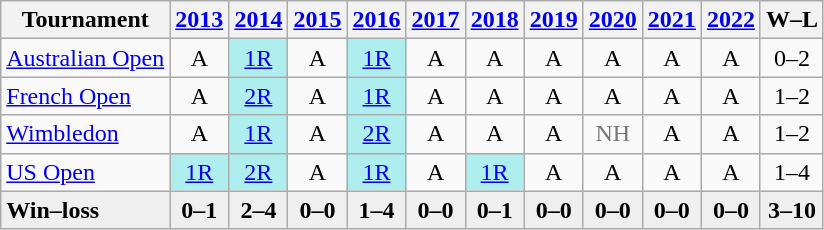<table class=wikitable style=text-align:center>
<tr>
<th>Tournament</th>
<th><a href='#'>2013</a></th>
<th><a href='#'>2014</a></th>
<th><a href='#'>2015</a></th>
<th><a href='#'>2016</a></th>
<th><a href='#'>2017</a></th>
<th><a href='#'>2018</a></th>
<th><a href='#'>2019</a></th>
<th><a href='#'>2020</a></th>
<th><a href='#'>2021</a></th>
<th><a href='#'>2022</a></th>
<th>W–L</th>
</tr>
<tr>
<td align=left><a href='#'>Australian Open</a></td>
<td>A</td>
<td bgcolor=afeeee><a href='#'>1R</a></td>
<td>A</td>
<td bgcolor=afeeee><a href='#'>1R</a></td>
<td>A</td>
<td>A</td>
<td>A</td>
<td>A</td>
<td>A</td>
<td>A</td>
<td>0–2</td>
</tr>
<tr>
<td align=left><a href='#'>French Open</a></td>
<td>A</td>
<td bgcolor=afeeee><a href='#'>2R</a></td>
<td>A</td>
<td bgcolor=afeeee><a href='#'>1R</a></td>
<td>A</td>
<td>A</td>
<td>A</td>
<td>A</td>
<td>A</td>
<td>A</td>
<td>1–2</td>
</tr>
<tr>
<td align=left><a href='#'>Wimbledon</a></td>
<td>A</td>
<td bgcolor=afeeee><a href='#'>1R</a></td>
<td>A</td>
<td bgcolor=afeeee><a href='#'>2R</a></td>
<td>A</td>
<td>A</td>
<td>A</td>
<td style=color:#767676>NH</td>
<td>A</td>
<td>A</td>
<td>1–2</td>
</tr>
<tr>
<td align=left><a href='#'>US Open</a></td>
<td bgcolor=afeeee><a href='#'>1R</a></td>
<td bgcolor=afeeee><a href='#'>2R</a></td>
<td>A</td>
<td bgcolor=afeeee><a href='#'>1R</a></td>
<td>A</td>
<td bgcolor=afeeee><a href='#'>1R</a></td>
<td>A</td>
<td>A</td>
<td>A</td>
<td>A</td>
<td>1–4</td>
</tr>
<tr style=font-weight:bold;background:#efefef>
<td style=text-align:left>Win–loss</td>
<td>0–1</td>
<td>2–4</td>
<td>0–0</td>
<td>1–4</td>
<td>0–0</td>
<td>0–1</td>
<td>0–0</td>
<td>0–0</td>
<td>0–0</td>
<td>0–0</td>
<td>3–10</td>
</tr>
</table>
